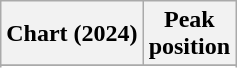<table class="wikitable sortable plainrowheaders" style="text-align:center">
<tr>
<th scope="col">Chart (2024)</th>
<th scope="col">Peak<br>position</th>
</tr>
<tr>
</tr>
<tr>
</tr>
<tr>
</tr>
<tr>
</tr>
</table>
